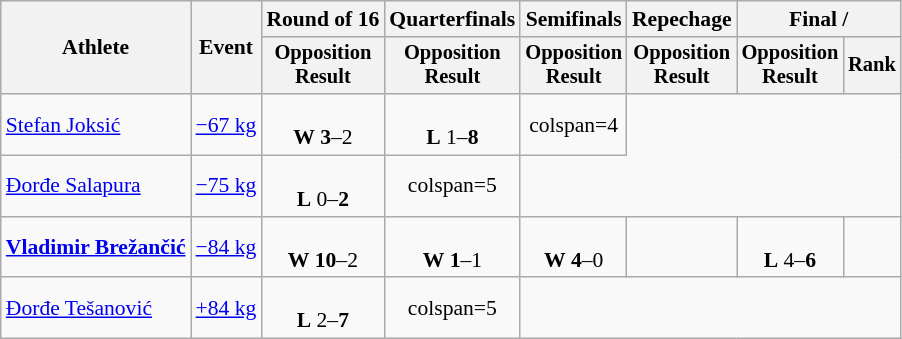<table class="wikitable" style="font-size:90%">
<tr>
<th rowspan="2">Athlete</th>
<th rowspan="2">Event</th>
<th>Round of 16</th>
<th>Quarterfinals</th>
<th>Semifinals</th>
<th>Repechage</th>
<th colspan=2>Final / </th>
</tr>
<tr style="font-size:95%">
<th>Opposition<br>Result</th>
<th>Opposition<br>Result</th>
<th>Opposition<br>Result</th>
<th>Opposition<br>Result</th>
<th>Opposition<br>Result</th>
<th>Rank</th>
</tr>
<tr align=center>
<td align=left><a href='#'>Stefan Joksić</a></td>
<td align=left><a href='#'>−67 kg</a></td>
<td><br><strong>W</strong> <strong>3</strong>–2</td>
<td><br><strong>L</strong> 1–<strong>8</strong></td>
<td>colspan=4 </td>
</tr>
<tr align=center>
<td align=left><a href='#'>Đorđe Salapura</a></td>
<td align=left><a href='#'>−75 kg</a></td>
<td><br><strong>L</strong> 0–<strong>2</strong></td>
<td>colspan=5 </td>
</tr>
<tr align=center>
<td align=left><strong><a href='#'>Vladimir Brežančić</a></strong></td>
<td align=left><a href='#'>−84 kg</a></td>
<td><br><strong>W</strong> <strong>10</strong>–2</td>
<td><br><strong>W</strong> <strong>1</strong>–1</td>
<td><br><strong>W</strong> <strong>4</strong>–0</td>
<td></td>
<td><br><strong>L</strong> 4–<strong>6</strong></td>
<td></td>
</tr>
<tr align=center>
<td align=left><a href='#'>Đorđe Tešanović</a></td>
<td align=left><a href='#'>+84 kg</a></td>
<td><br><strong>L</strong> 2–<strong>7</strong></td>
<td>colspan=5 </td>
</tr>
</table>
